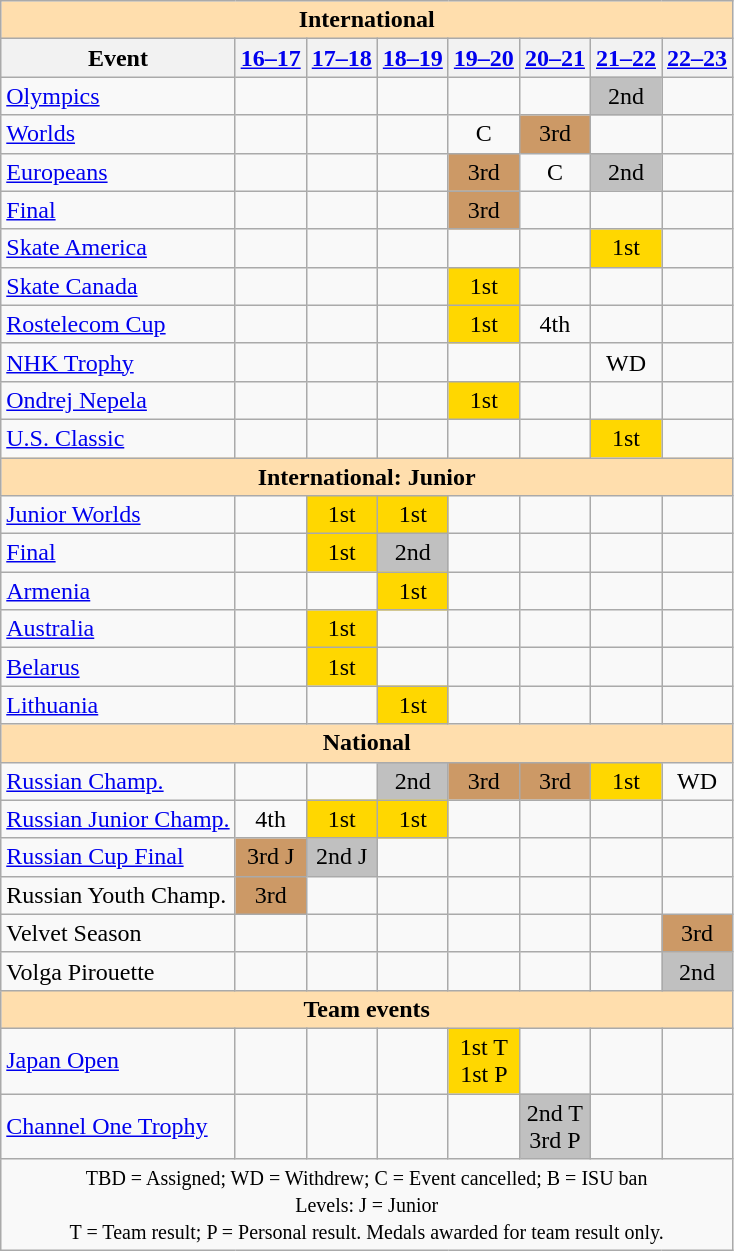<table class="wikitable" style="text-align:center">
<tr>
<th style="background-color: #ffdead; " colspan=8 align=center>International</th>
</tr>
<tr>
<th>Event</th>
<th><a href='#'>16–17</a></th>
<th><a href='#'>17–18</a></th>
<th><a href='#'>18–19</a></th>
<th><a href='#'>19–20</a></th>
<th><a href='#'>20–21</a></th>
<th><a href='#'>21–22</a></th>
<th><a href='#'>22–23</a></th>
</tr>
<tr>
<td align=left><a href='#'>Olympics</a></td>
<td></td>
<td></td>
<td></td>
<td></td>
<td></td>
<td bgcolor=silver>2nd</td>
<td></td>
</tr>
<tr>
<td align=left><a href='#'>Worlds</a></td>
<td></td>
<td></td>
<td></td>
<td>C</td>
<td bgcolor=cc9966>3rd</td>
<td></td>
</tr>
<tr>
<td align=left><a href='#'>Europeans</a></td>
<td></td>
<td></td>
<td></td>
<td bgcolor=cc9966>3rd</td>
<td>C</td>
<td bgcolor=silver>2nd</td>
<td></td>
</tr>
<tr>
<td align=left> <a href='#'>Final</a></td>
<td></td>
<td></td>
<td></td>
<td bgcolor=cc9966>3rd</td>
<td></td>
<td></td>
<td></td>
</tr>
<tr>
<td align=left> <a href='#'>Skate America</a></td>
<td></td>
<td></td>
<td></td>
<td></td>
<td></td>
<td bgcolor=gold>1st</td>
<td></td>
</tr>
<tr>
<td align=left> <a href='#'>Skate Canada</a></td>
<td></td>
<td></td>
<td></td>
<td bgcolor=gold>1st</td>
<td></td>
<td></td>
<td></td>
</tr>
<tr>
<td align=left> <a href='#'>Rostelecom Cup</a></td>
<td></td>
<td></td>
<td></td>
<td bgcolor=gold>1st</td>
<td>4th</td>
<td></td>
<td></td>
</tr>
<tr>
<td align=left> <a href='#'>NHK Trophy</a></td>
<td></td>
<td></td>
<td></td>
<td></td>
<td></td>
<td>WD</td>
<td></td>
</tr>
<tr>
<td align=left> <a href='#'>Ondrej Nepela</a></td>
<td></td>
<td></td>
<td></td>
<td bgcolor=gold>1st</td>
<td></td>
<td></td>
<td></td>
</tr>
<tr>
<td align=left><a href='#'>U.S. Classic</a></td>
<td></td>
<td></td>
<td></td>
<td></td>
<td></td>
<td bgcolor=gold>1st</td>
<td></td>
</tr>
<tr>
<th style="background-color: #ffdead; " colspan=8 align=center>International: Junior</th>
</tr>
<tr>
<td align=left><a href='#'>Junior Worlds</a></td>
<td></td>
<td bgcolor=gold>1st</td>
<td bgcolor=gold>1st</td>
<td></td>
<td></td>
<td></td>
<td></td>
</tr>
<tr>
<td align=left> <a href='#'>Final</a></td>
<td></td>
<td bgcolor=gold>1st</td>
<td bgcolor=silver>2nd</td>
<td></td>
<td></td>
<td></td>
<td></td>
</tr>
<tr>
<td align=left> <a href='#'>Armenia</a></td>
<td></td>
<td></td>
<td bgcolor=gold>1st</td>
<td></td>
<td></td>
<td></td>
<td></td>
</tr>
<tr>
<td align=left> <a href='#'>Australia</a></td>
<td></td>
<td bgcolor=gold>1st</td>
<td></td>
<td></td>
<td></td>
<td></td>
<td></td>
</tr>
<tr>
<td align=left> <a href='#'>Belarus</a></td>
<td></td>
<td bgcolor=gold>1st</td>
<td></td>
<td></td>
<td></td>
<td></td>
<td></td>
</tr>
<tr>
<td align=left> <a href='#'>Lithuania</a></td>
<td></td>
<td></td>
<td bgcolor=gold>1st</td>
<td></td>
<td></td>
<td></td>
<td></td>
</tr>
<tr>
<th style="background-color: #ffdead; " colspan=8 align=center>National</th>
</tr>
<tr>
<td align=left><a href='#'>Russian Champ.</a></td>
<td></td>
<td></td>
<td bgcolor=silver>2nd</td>
<td bgcolor=cc9966>3rd</td>
<td bgcolor=cc9966>3rd</td>
<td bgcolor=gold>1st</td>
<td>WD</td>
</tr>
<tr>
<td align=left><a href='#'>Russian Junior Champ.</a></td>
<td>4th</td>
<td bgcolor=gold>1st</td>
<td bgcolor=gold>1st</td>
<td></td>
<td></td>
<td></td>
<td></td>
</tr>
<tr>
<td align=left><a href='#'>Russian Cup Final</a></td>
<td bgcolor=cc9966>3rd J</td>
<td bgcolor=silver>2nd J</td>
<td></td>
<td></td>
<td></td>
<td></td>
<td></td>
</tr>
<tr>
<td align="left">Russian Youth Champ.</td>
<td bgcolor=cc9966>3rd</td>
<td></td>
<td></td>
<td></td>
<td></td>
<td></td>
<td></td>
</tr>
<tr>
<td align="left"> Velvet Season</td>
<td></td>
<td></td>
<td></td>
<td></td>
<td></td>
<td></td>
<td bgcolor=cc9966>3rd</td>
</tr>
<tr>
<td align="left"> Volga Pirouette</td>
<td></td>
<td></td>
<td></td>
<td></td>
<td></td>
<td></td>
<td bgcolor=silver>2nd</td>
</tr>
<tr>
<th style="background-color: #ffdead; " colspan=8 align=center>Team events</th>
</tr>
<tr>
<td align=left><a href='#'>Japan Open</a></td>
<td></td>
<td></td>
<td></td>
<td bgcolor=gold>1st T <br> 1st P</td>
<td></td>
<td></td>
<td></td>
</tr>
<tr>
<td align=left><a href='#'>Channel One Trophy</a></td>
<td></td>
<td></td>
<td></td>
<td></td>
<td bgcolor=silver>2nd T <br> 3rd P</td>
<td></td>
<td></td>
</tr>
<tr>
<td colspan=8 align=center><small> TBD = Assigned; WD = Withdrew; C = Event cancelled; B = ISU ban <br> Levels: J = Junior <br>T = Team result; P = Personal result. Medals awarded for team result only.</small></td>
</tr>
</table>
